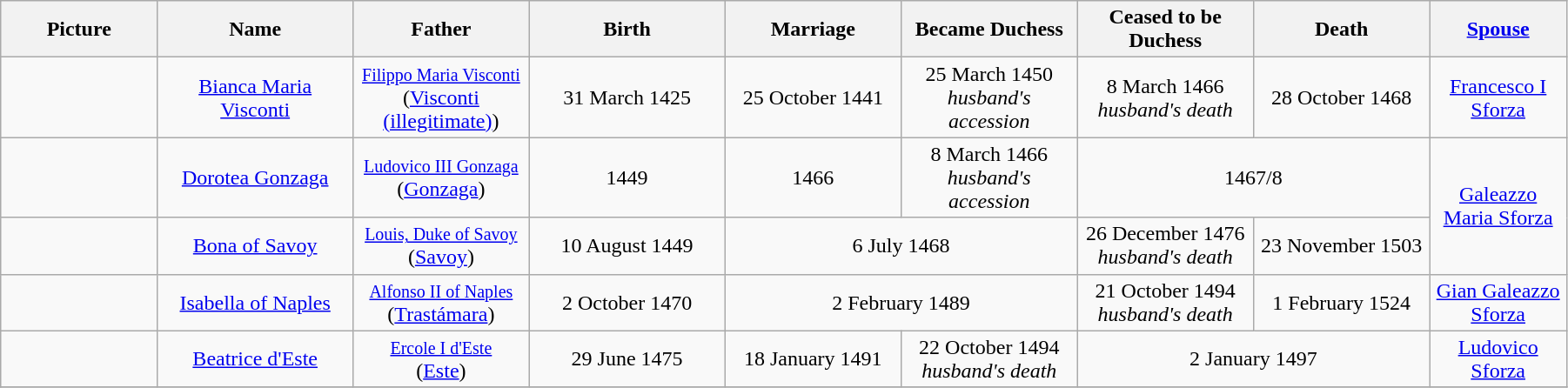<table width=95% class="wikitable">
<tr>
<th width = "8%">Picture</th>
<th width = "10%">Name</th>
<th width = "9%">Father</th>
<th width = "10%">Birth</th>
<th width = "9%">Marriage</th>
<th width = "9%">Became Duchess</th>
<th width = "9%">Ceased to be Duchess</th>
<th width = "9%">Death</th>
<th width = "7%"><a href='#'>Spouse</a></th>
</tr>
<tr>
<td align="center"></td>
<td align="center"><a href='#'>Bianca Maria Visconti</a></td>
<td align="center"><small><a href='#'>Filippo Maria Visconti</a></small><br> (<a href='#'>Visconti (illegitimate)</a>)</td>
<td align="center">31 March 1425</td>
<td align="center">25 October 1441</td>
<td align="center">25 March 1450<br><em>husband's accession</em></td>
<td align="center">8 March 1466<br><em>husband's death</em></td>
<td align="center">28 October 1468</td>
<td align="center"><a href='#'>Francesco I Sforza</a></td>
</tr>
<tr>
<td align="center"></td>
<td align="center"><a href='#'>Dorotea Gonzaga</a></td>
<td align="center"><small><a href='#'>Ludovico III Gonzaga</a></small><br> (<a href='#'>Gonzaga</a>)</td>
<td align="center">1449</td>
<td align="center">1466</td>
<td align="center">8 March 1466<br><em>husband's accession</em></td>
<td align="center" colspan="2">1467/8</td>
<td align="center" rowspan="2"><a href='#'>Galeazzo Maria Sforza</a></td>
</tr>
<tr>
<td align="center"></td>
<td align="center"><a href='#'>Bona of Savoy</a></td>
<td align="center"><small><a href='#'>Louis, Duke of Savoy</a></small><br> (<a href='#'>Savoy</a>)</td>
<td align="center">10 August 1449</td>
<td align="center" colspan="2">6 July 1468</td>
<td align="center">26 December 1476<br><em>husband's death</em></td>
<td align="center">23 November 1503</td>
</tr>
<tr>
<td align="center"></td>
<td align="center"><a href='#'>Isabella of Naples</a></td>
<td align="center"><small><a href='#'>Alfonso II of Naples</a></small><br> (<a href='#'>Trastámara</a>)</td>
<td align="center">2 October 1470</td>
<td align="center" colspan="2">2 February 1489</td>
<td align="center">21 October 1494<br><em>husband's death</em></td>
<td align="center">1 February 1524</td>
<td align="center"><a href='#'>Gian Galeazzo Sforza</a></td>
</tr>
<tr>
<td align="center"></td>
<td align="center"><a href='#'>Beatrice d'Este</a></td>
<td align="center"><small><a href='#'>Ercole I d'Este</a></small><br> (<a href='#'>Este</a>)</td>
<td align="center">29 June 1475</td>
<td align="center">18 January 1491</td>
<td align="center">22 October 1494<br><em>husband's death</em></td>
<td align="center" colspan="2">2 January 1497</td>
<td align="center"><a href='#'>Ludovico Sforza</a></td>
</tr>
<tr>
</tr>
</table>
